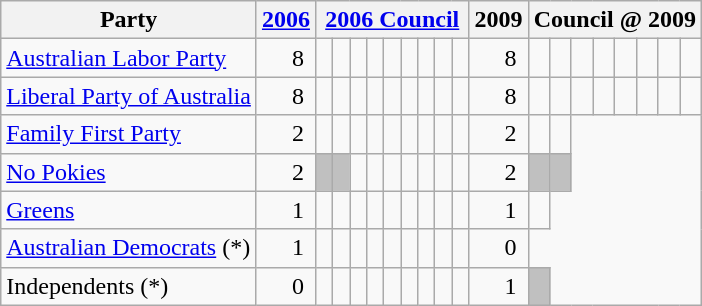<table class="wikitable">
<tr>
<th>Party</th>
<th><a href='#'>2006</a></th>
<th colspan=9><a href='#'>2006 Council</a></th>
<th>2009</th>
<th colspan=9>Council @ 2009</th>
</tr>
<tr>
<td><a href='#'>Australian Labor Party</a></td>
<td align=right>8 </td>
<td>  </td>
<td>  </td>
<td>  </td>
<td>  </td>
<td>  </td>
<td>  </td>
<td>  </td>
<td>  </td>
<td>  </td>
<td align=right>8 </td>
<td>  </td>
<td>  </td>
<td>  </td>
<td>  </td>
<td>  </td>
<td>  </td>
<td>  </td>
<td>  </td>
</tr>
<tr>
<td><a href='#'>Liberal Party of Australia</a></td>
<td align=right>8 </td>
<td>  </td>
<td>  </td>
<td>  </td>
<td>  </td>
<td>  </td>
<td>  </td>
<td>  </td>
<td>  </td>
<td>  </td>
<td align=right>8 </td>
<td>  </td>
<td>  </td>
<td>  </td>
<td>  </td>
<td>  </td>
<td>  </td>
<td>  </td>
<td>  </td>
</tr>
<tr>
<td><a href='#'>Family First Party</a></td>
<td align=right>2 </td>
<td>  </td>
<td>  </td>
<td> </td>
<td> </td>
<td> </td>
<td> </td>
<td> </td>
<td> </td>
<td>  </td>
<td align=right>2 </td>
<td>  </td>
<td>  </td>
</tr>
<tr>
<td><a href='#'>No Pokies</a></td>
<td align=right>2 </td>
<td bgcolor=#C0C0C0> </td>
<td bgcolor=#C0C0C0> </td>
<td> </td>
<td> </td>
<td> </td>
<td> </td>
<td> </td>
<td> </td>
<td>  </td>
<td align=right>2 </td>
<td bgcolor=#C0C0C0> </td>
<td bgcolor=#C0C0C0> </td>
</tr>
<tr>
<td><a href='#'>Greens</a></td>
<td align=right>1 </td>
<td> </td>
<td> </td>
<td> </td>
<td> </td>
<td> </td>
<td> </td>
<td> </td>
<td> </td>
<td>  </td>
<td align=right>1 </td>
<td> </td>
</tr>
<tr>
<td><a href='#'>Australian Democrats</a> (*)</td>
<td align=right>1 </td>
<td> </td>
<td> </td>
<td> </td>
<td> </td>
<td> </td>
<td> </td>
<td> </td>
<td> </td>
<td>  </td>
<td align=right>0 </td>
</tr>
<tr>
<td>Independents (*)</td>
<td align=right>0 </td>
<td> </td>
<td> </td>
<td> </td>
<td> </td>
<td> </td>
<td> </td>
<td> </td>
<td> </td>
<td>  </td>
<td align=right>1 </td>
<td bgcolor=#C0C0C0> </td>
</tr>
</table>
